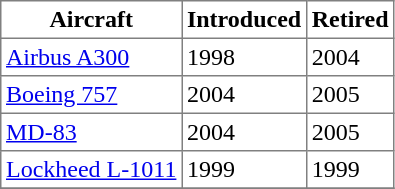<table class="toccolours" border="1" cellpadding="3" style="border-collapse:collapse">
<tr>
<th>Aircraft</th>
<th>Introduced</th>
<th>Retired</th>
</tr>
<tr>
<td><a href='#'>Airbus A300</a></td>
<td>1998</td>
<td>2004</td>
</tr>
<tr>
<td><a href='#'>Boeing 757</a></td>
<td>2004</td>
<td>2005</td>
</tr>
<tr>
<td><a href='#'>MD-83</a></td>
<td>2004</td>
<td>2005</td>
</tr>
<tr>
<td><a href='#'>Lockheed L-1011</a></td>
<td>1999</td>
<td>1999</td>
</tr>
<tr>
</tr>
</table>
